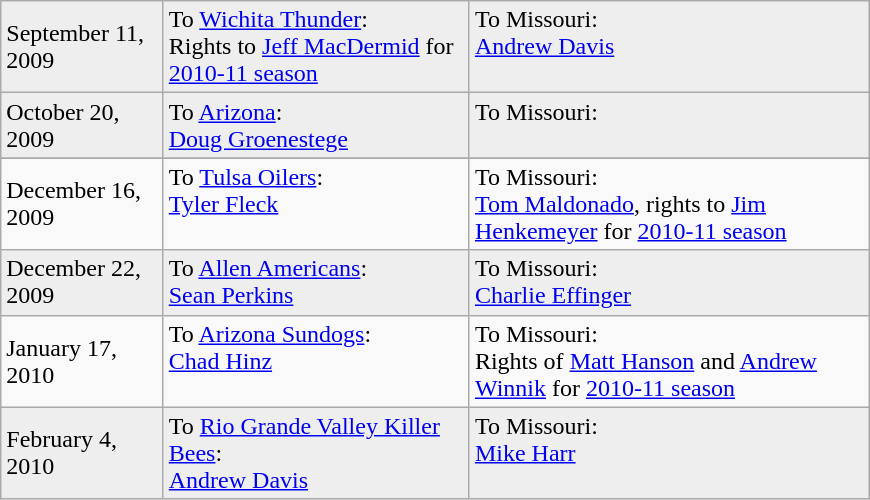<table class="wikitable" style="border:1px solid #999999; width:580px;">
<tr bgcolor="eeeeee">
<td>September 11, 2009</td>
<td valign="top">To <a href='#'>Wichita Thunder</a>: <br> Rights to <a href='#'>Jeff MacDermid</a> for <a href='#'>2010-11 season</a></td>
<td valign="top">To Missouri: <br> <a href='#'>Andrew Davis</a></td>
</tr>
<tr bgcolor="eeeeee">
<td>October 20, 2009</td>
<td valign="top">To <a href='#'>Arizona</a>: <br> <a href='#'>Doug Groenestege</a></td>
<td valign="top">To Missouri: <br> </td>
</tr>
<tr>
</tr>
<tr bgcolor=>
<td>December 16, 2009</td>
<td valign="top">To <a href='#'>Tulsa Oilers</a>: <br> <a href='#'>Tyler Fleck</a></td>
<td valign="top">To Missouri: <br> <a href='#'>Tom Maldonado</a>, rights to <a href='#'>Jim Henkemeyer</a> for <a href='#'>2010-11 season</a></td>
</tr>
<tr bgcolor="eeeeee">
<td>December 22, 2009</td>
<td valign="top">To <a href='#'>Allen Americans</a>: <br> <a href='#'>Sean Perkins</a></td>
<td valign="top">To Missouri: <br> <a href='#'>Charlie Effinger</a></td>
</tr>
<tr bgcolor=>
<td>January 17, 2010</td>
<td valign="top">To <a href='#'>Arizona Sundogs</a>: <br> <a href='#'>Chad Hinz</a></td>
<td valign="top">To Missouri: <br> Rights of <a href='#'>Matt Hanson</a> and <a href='#'>Andrew Winnik</a> for <a href='#'>2010-11 season</a></td>
</tr>
<tr bgcolor="eeeeee">
<td>February 4, 2010</td>
<td valign="top">To <a href='#'>Rio Grande Valley Killer Bees</a>: <br> <a href='#'>Andrew Davis</a></td>
<td valign="top">To Missouri: <br> <a href='#'>Mike Harr</a></td>
</tr>
</table>
